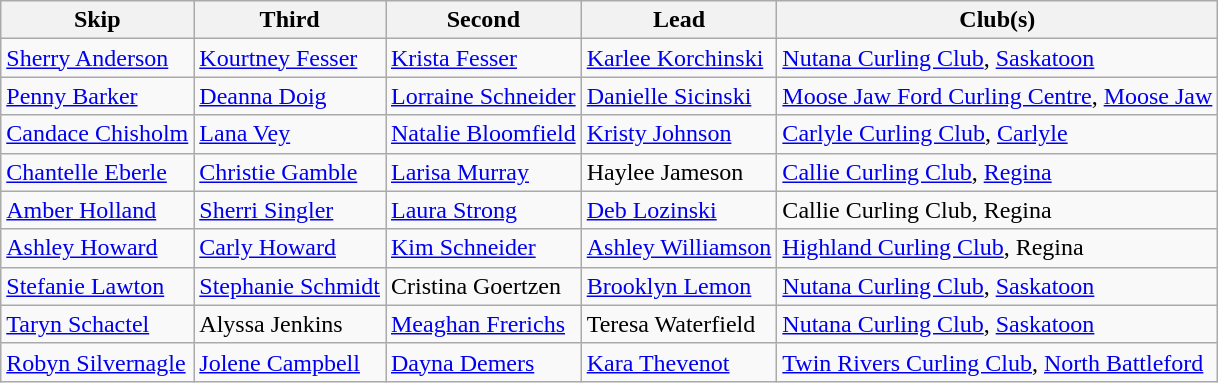<table class="wikitable">
<tr>
<th>Skip</th>
<th>Third</th>
<th>Second</th>
<th>Lead</th>
<th>Club(s)</th>
</tr>
<tr>
<td><a href='#'>Sherry Anderson</a></td>
<td><a href='#'>Kourtney Fesser</a></td>
<td><a href='#'>Krista Fesser</a></td>
<td><a href='#'>Karlee Korchinski</a></td>
<td><a href='#'>Nutana Curling Club</a>, <a href='#'>Saskatoon</a></td>
</tr>
<tr>
<td><a href='#'>Penny Barker</a></td>
<td><a href='#'>Deanna Doig</a></td>
<td><a href='#'>Lorraine Schneider</a></td>
<td><a href='#'>Danielle Sicinski</a></td>
<td><a href='#'>Moose Jaw Ford Curling Centre</a>, <a href='#'>Moose Jaw</a></td>
</tr>
<tr>
<td><a href='#'>Candace Chisholm</a></td>
<td><a href='#'>Lana Vey</a></td>
<td><a href='#'>Natalie Bloomfield</a></td>
<td><a href='#'>Kristy Johnson</a></td>
<td><a href='#'>Carlyle Curling Club</a>, <a href='#'>Carlyle</a></td>
</tr>
<tr>
<td><a href='#'>Chantelle Eberle</a></td>
<td><a href='#'>Christie Gamble</a></td>
<td><a href='#'>Larisa Murray</a></td>
<td>Haylee Jameson</td>
<td><a href='#'>Callie Curling Club</a>, <a href='#'>Regina</a></td>
</tr>
<tr>
<td><a href='#'>Amber Holland</a></td>
<td><a href='#'>Sherri Singler</a></td>
<td><a href='#'>Laura Strong</a></td>
<td><a href='#'>Deb Lozinski</a></td>
<td>Callie Curling Club, Regina</td>
</tr>
<tr>
<td><a href='#'>Ashley Howard</a></td>
<td><a href='#'>Carly Howard</a></td>
<td><a href='#'>Kim Schneider</a></td>
<td><a href='#'>Ashley Williamson</a></td>
<td><a href='#'>Highland Curling Club</a>, Regina</td>
</tr>
<tr>
<td><a href='#'>Stefanie Lawton</a></td>
<td><a href='#'>Stephanie Schmidt</a></td>
<td>Cristina Goertzen</td>
<td><a href='#'>Brooklyn Lemon</a></td>
<td><a href='#'>Nutana Curling Club</a>, <a href='#'>Saskatoon</a></td>
</tr>
<tr>
<td><a href='#'>Taryn Schactel</a></td>
<td>Alyssa Jenkins</td>
<td><a href='#'>Meaghan Frerichs</a></td>
<td>Teresa Waterfield</td>
<td><a href='#'>Nutana Curling Club</a>, <a href='#'>Saskatoon</a></td>
</tr>
<tr>
<td><a href='#'>Robyn Silvernagle</a></td>
<td><a href='#'>Jolene Campbell</a></td>
<td><a href='#'>Dayna Demers</a></td>
<td><a href='#'>Kara Thevenot</a></td>
<td><a href='#'>Twin Rivers Curling Club</a>, <a href='#'>North Battleford</a></td>
</tr>
</table>
